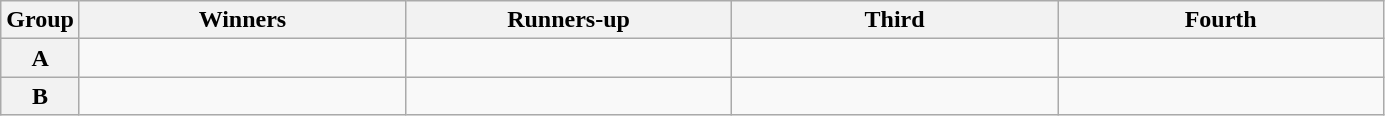<table class="wikitable">
<tr>
<th>Group</th>
<th width=210>Winners</th>
<th width=210>Runners-up</th>
<th width=210>Third</th>
<th width=210>Fourth</th>
</tr>
<tr>
<th>A</th>
<td></td>
<td></td>
<td></td>
<td></td>
</tr>
<tr>
<th>B</th>
<td></td>
<td></td>
<td></td>
<td></td>
</tr>
</table>
